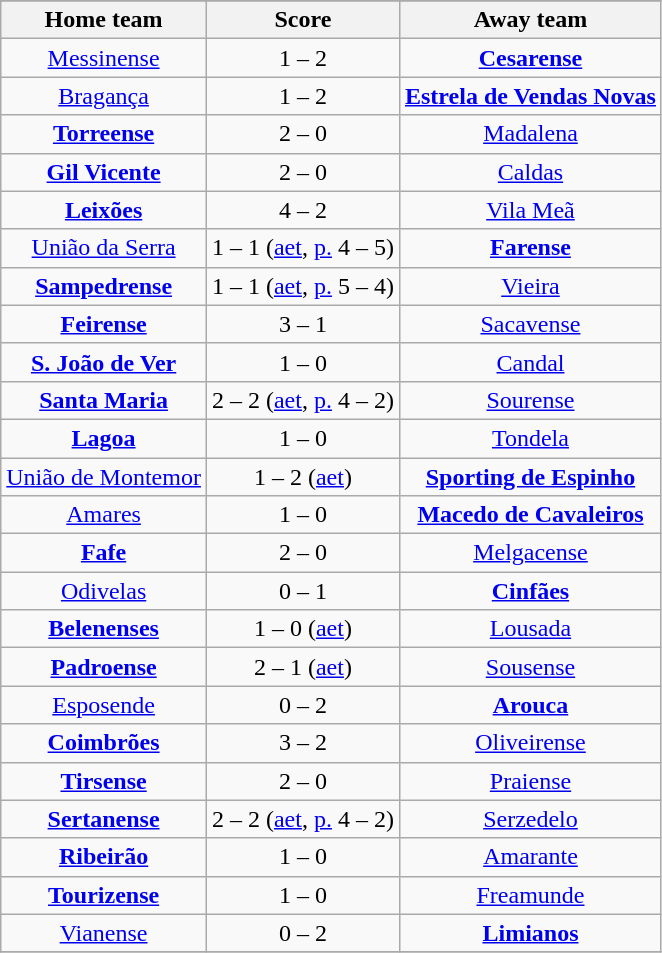<table class="wikitable" style="text-align: center">
<tr>
</tr>
<tr>
<th>Home team</th>
<th>Score</th>
<th>Away team</th>
</tr>
<tr>
<td><a href='#'>Messinense</a> </td>
<td>1 – 2</td>
<td><strong><a href='#'>Cesarense</a></strong> </td>
</tr>
<tr>
<td><a href='#'>Bragança</a> </td>
<td>1 – 2</td>
<td><strong><a href='#'>Estrela de Vendas Novas</a></strong> </td>
</tr>
<tr>
<td><strong><a href='#'>Torreense</a></strong> </td>
<td>2 – 0</td>
<td><a href='#'>Madalena</a> </td>
</tr>
<tr>
<td><strong><a href='#'>Gil Vicente</a></strong> </td>
<td>2 – 0</td>
<td><a href='#'>Caldas</a> </td>
</tr>
<tr>
<td><strong><a href='#'>Leixões</a></strong> </td>
<td>4 – 2</td>
<td><a href='#'>Vila Meã</a> </td>
</tr>
<tr>
<td><a href='#'>União da Serra</a> </td>
<td>1 – 1 (<a href='#'>aet</a>, <a href='#'>p.</a> 4 – 5)</td>
<td><strong><a href='#'>Farense</a></strong> </td>
</tr>
<tr>
<td><strong><a href='#'>Sampedrense</a></strong> </td>
<td>1 – 1 (<a href='#'>aet</a>, <a href='#'>p.</a> 5 – 4)</td>
<td><a href='#'>Vieira</a> </td>
</tr>
<tr>
<td><strong><a href='#'>Feirense</a></strong> </td>
<td>3 – 1</td>
<td><a href='#'>Sacavense</a> </td>
</tr>
<tr>
<td><strong><a href='#'>S. João de Ver</a></strong> </td>
<td>1 – 0</td>
<td><a href='#'>Candal</a> </td>
</tr>
<tr>
<td><strong><a href='#'>Santa Maria</a></strong> </td>
<td>2 – 2 (<a href='#'>aet</a>, <a href='#'>p.</a> 4 – 2)</td>
<td><a href='#'>Sourense</a> </td>
</tr>
<tr>
<td><strong><a href='#'>Lagoa</a></strong> </td>
<td>1 – 0</td>
<td><a href='#'>Tondela</a> </td>
</tr>
<tr>
<td><a href='#'>União de Montemor</a> </td>
<td>1 – 2 (<a href='#'>aet</a>)</td>
<td><strong><a href='#'>Sporting de Espinho</a></strong> </td>
</tr>
<tr>
<td><a href='#'>Amares</a> </td>
<td>1 – 0</td>
<td><strong><a href='#'>Macedo de Cavaleiros</a></strong> </td>
</tr>
<tr>
<td><strong><a href='#'>Fafe</a></strong> </td>
<td>2 – 0</td>
<td><a href='#'>Melgacense</a> </td>
</tr>
<tr>
<td><a href='#'>Odivelas</a> </td>
<td>0 – 1</td>
<td><strong><a href='#'>Cinfães</a></strong> </td>
</tr>
<tr>
<td><strong><a href='#'>Belenenses</a></strong> </td>
<td>1 – 0 (<a href='#'>aet</a>)</td>
<td><a href='#'>Lousada</a> </td>
</tr>
<tr>
<td><strong><a href='#'>Padroense</a></strong> </td>
<td>2 – 1 (<a href='#'>aet</a>)</td>
<td><a href='#'>Sousense</a> </td>
</tr>
<tr>
<td><a href='#'>Esposende</a> </td>
<td>0 – 2</td>
<td><strong><a href='#'>Arouca</a></strong> </td>
</tr>
<tr>
<td><strong><a href='#'>Coimbrões</a></strong> </td>
<td>3 – 2</td>
<td><a href='#'>Oliveirense</a> </td>
</tr>
<tr>
<td><strong><a href='#'>Tirsense</a></strong> </td>
<td>2 – 0</td>
<td><a href='#'>Praiense</a> </td>
</tr>
<tr>
<td><strong><a href='#'>Sertanense</a></strong> </td>
<td>2 – 2 (<a href='#'>aet</a>, <a href='#'>p.</a> 4 – 2)</td>
<td><a href='#'>Serzedelo</a> </td>
</tr>
<tr>
<td><strong><a href='#'>Ribeirão</a></strong> </td>
<td>1 – 0</td>
<td><a href='#'>Amarante</a> </td>
</tr>
<tr>
<td><strong><a href='#'>Tourizense</a></strong> </td>
<td>1 – 0</td>
<td><a href='#'>Freamunde</a> </td>
</tr>
<tr>
<td><a href='#'>Vianense</a> </td>
<td>0 – 2</td>
<td><strong><a href='#'>Limianos</a></strong> </td>
</tr>
<tr>
</tr>
</table>
